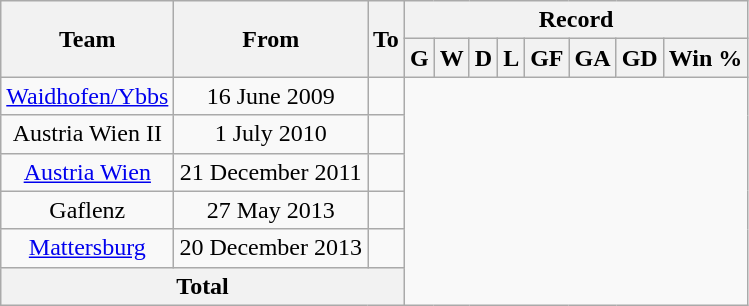<table class="wikitable" style="text-align: center">
<tr>
<th rowspan="2">Team</th>
<th rowspan="2">From</th>
<th rowspan="2">To</th>
<th colspan="8">Record</th>
</tr>
<tr>
<th>G</th>
<th>W</th>
<th>D</th>
<th>L</th>
<th>GF</th>
<th>GA</th>
<th>GD</th>
<th>Win %</th>
</tr>
<tr>
<td><a href='#'>Waidhofen/Ybbs</a></td>
<td>16 June 2009</td>
<td 30 June 2010></td>
</tr>
<tr>
<td>Austria Wien II</td>
<td>1 July 2010</td>
<td 21 December 2011></td>
</tr>
<tr>
<td><a href='#'>Austria Wien</a></td>
<td>21 December 2011</td>
<td 31 May 2012></td>
</tr>
<tr>
<td>Gaflenz</td>
<td>27 May 2013</td>
<td 20 December 2013></td>
</tr>
<tr>
<td><a href='#'>Mattersburg</a></td>
<td>20 December 2013</td>
<td 2 January 2017></td>
</tr>
<tr>
<th colspan="3">Total<br></th>
</tr>
</table>
